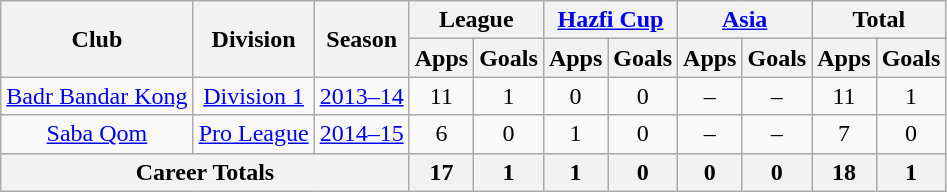<table class="wikitable" style="text-align: center;">
<tr>
<th rowspan="2">Club</th>
<th rowspan="2">Division</th>
<th rowspan="2">Season</th>
<th colspan="2">League</th>
<th colspan="2"><a href='#'>Hazfi Cup</a></th>
<th colspan="2"><a href='#'>Asia</a></th>
<th colspan="2">Total</th>
</tr>
<tr>
<th>Apps</th>
<th>Goals</th>
<th>Apps</th>
<th>Goals</th>
<th>Apps</th>
<th>Goals</th>
<th>Apps</th>
<th>Goals</th>
</tr>
<tr>
<td><a href='#'>Badr Bandar Kong</a></td>
<td><a href='#'>Division 1</a></td>
<td><a href='#'>2013–14</a></td>
<td>11</td>
<td>1</td>
<td>0</td>
<td>0</td>
<td>–</td>
<td>–</td>
<td>11</td>
<td>1</td>
</tr>
<tr>
<td><a href='#'>Saba Qom</a></td>
<td><a href='#'>Pro League</a></td>
<td><a href='#'>2014–15</a></td>
<td>6</td>
<td>0</td>
<td>1</td>
<td>0</td>
<td>–</td>
<td>–</td>
<td>7</td>
<td>0</td>
</tr>
<tr>
<th colspan=3>Career Totals</th>
<th>17</th>
<th>1</th>
<th>1</th>
<th>0</th>
<th>0</th>
<th>0</th>
<th>18</th>
<th>1</th>
</tr>
</table>
